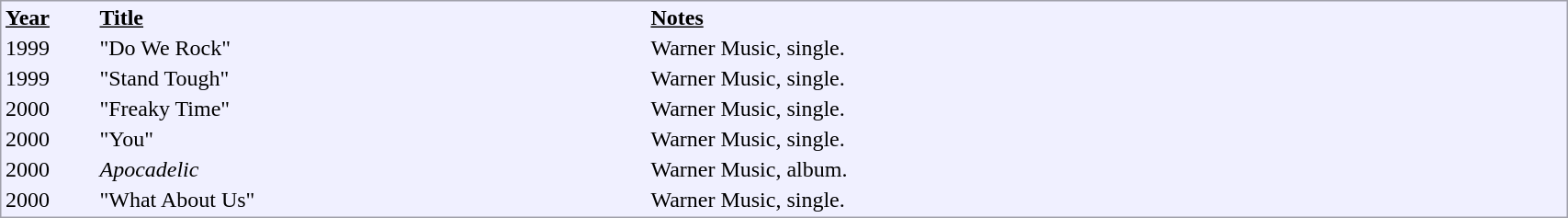<table style="border:1px solid #a0a0aa; background:#f0f0ff; width:90%; margin-left:8px;">
<tr>
<td style="width:5%;"><u><strong>Year</strong></u></td>
<td style="width:30%;"><u><strong>Title</strong></u></td>
<td style="width:50%;"><u><strong>Notes</strong></u></td>
</tr>
<tr>
<td>1999</td>
<td>"Do We Rock"</td>
<td>Warner Music, single.</td>
</tr>
<tr>
<td>1999</td>
<td>"Stand Tough"</td>
<td>Warner Music, single.</td>
</tr>
<tr>
<td>2000</td>
<td>"Freaky Time"</td>
<td>Warner Music, single.</td>
</tr>
<tr>
<td>2000</td>
<td>"You"</td>
<td>Warner Music, single.</td>
</tr>
<tr>
<td>2000</td>
<td><em>Apocadelic</em></td>
<td>Warner Music, album.</td>
</tr>
<tr>
<td>2000</td>
<td>"What About Us"</td>
<td>Warner Music, single.</td>
</tr>
</table>
